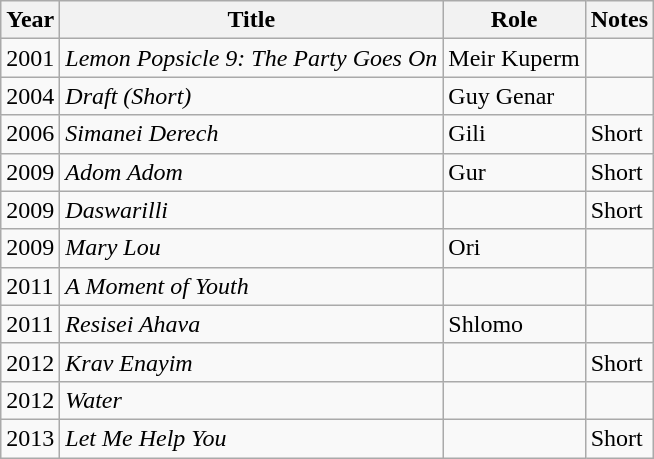<table class="wikitable sortable">
<tr>
<th>Year</th>
<th>Title</th>
<th>Role</th>
<th>Notes</th>
</tr>
<tr>
<td>2001</td>
<td><em>Lemon Popsicle 9: The Party Goes On</em></td>
<td>Meir Kuperm</td>
<td></td>
</tr>
<tr>
<td>2004</td>
<td><em>Draft (Short)</em></td>
<td>Guy Genar</td>
<td></td>
</tr>
<tr>
<td>2006</td>
<td><em>Simanei Derech</em></td>
<td>Gili</td>
<td>Short</td>
</tr>
<tr>
<td>2009</td>
<td><em>Adom Adom</em></td>
<td>Gur</td>
<td>Short</td>
</tr>
<tr>
<td>2009</td>
<td><em>Daswarilli</em></td>
<td></td>
<td>Short</td>
</tr>
<tr>
<td>2009</td>
<td><em>Mary Lou</em></td>
<td>Ori</td>
<td></td>
</tr>
<tr>
<td>2011</td>
<td><em>A Moment of Youth </em></td>
<td></td>
<td></td>
</tr>
<tr>
<td>2011</td>
<td><em>Resisei Ahava</em></td>
<td>Shlomo</td>
<td></td>
</tr>
<tr>
<td>2012</td>
<td><em>Krav Enayim</em></td>
<td></td>
<td>Short</td>
</tr>
<tr>
<td>2012</td>
<td><em>Water</em></td>
<td></td>
<td></td>
</tr>
<tr>
<td>2013</td>
<td><em>Let Me Help You</em></td>
<td></td>
<td>Short</td>
</tr>
</table>
